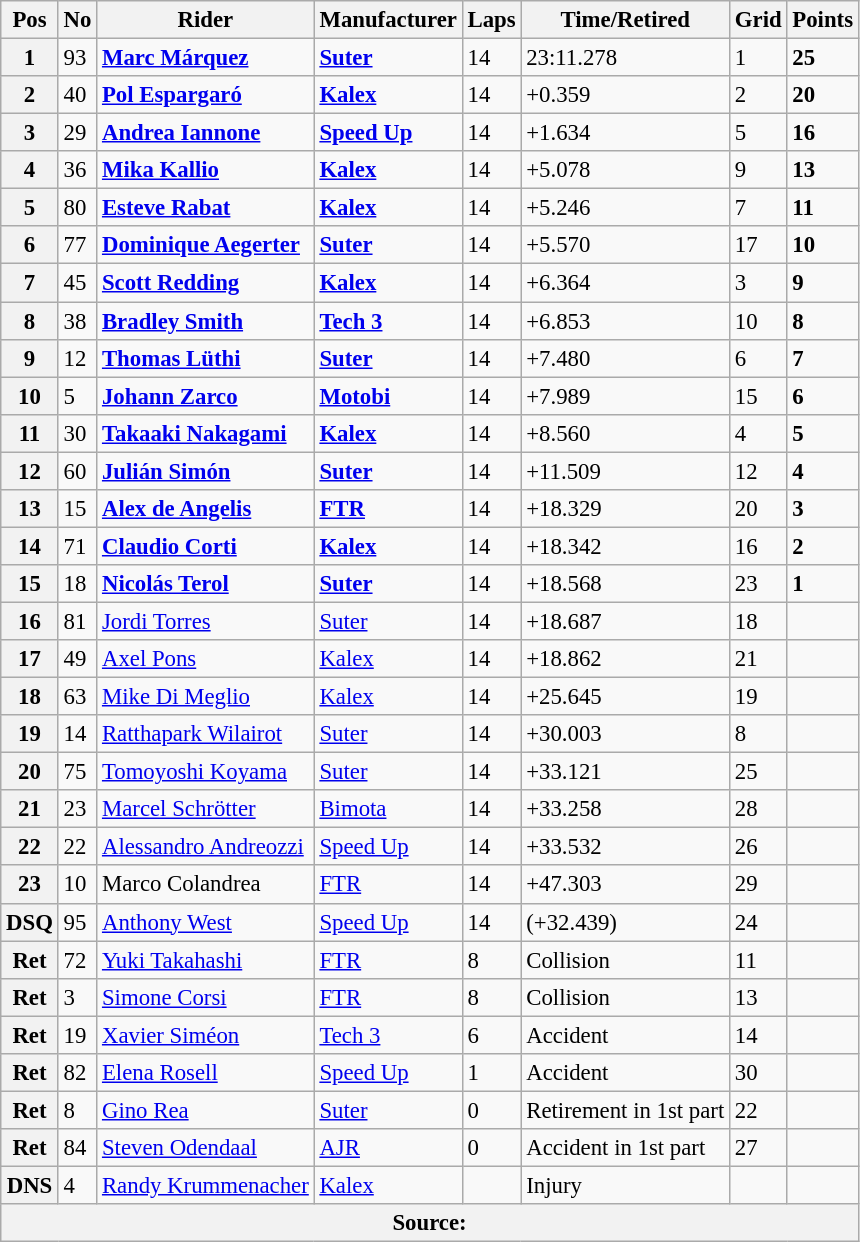<table class="wikitable" style="font-size: 95%;">
<tr>
<th>Pos</th>
<th>No</th>
<th>Rider</th>
<th>Manufacturer</th>
<th>Laps</th>
<th>Time/Retired</th>
<th>Grid</th>
<th>Points</th>
</tr>
<tr>
<th>1</th>
<td>93</td>
<td> <strong><a href='#'>Marc Márquez</a></strong></td>
<td><strong><a href='#'>Suter</a></strong></td>
<td>14</td>
<td>23:11.278</td>
<td>1</td>
<td><strong>25</strong></td>
</tr>
<tr>
<th>2</th>
<td>40</td>
<td> <strong><a href='#'>Pol Espargaró</a></strong></td>
<td><strong><a href='#'>Kalex</a></strong></td>
<td>14</td>
<td>+0.359</td>
<td>2</td>
<td><strong>20</strong></td>
</tr>
<tr>
<th>3</th>
<td>29</td>
<td> <strong><a href='#'>Andrea Iannone</a></strong></td>
<td><strong><a href='#'>Speed Up</a></strong></td>
<td>14</td>
<td>+1.634</td>
<td>5</td>
<td><strong>16</strong></td>
</tr>
<tr>
<th>4</th>
<td>36</td>
<td> <strong><a href='#'>Mika Kallio</a></strong></td>
<td><strong><a href='#'>Kalex</a></strong></td>
<td>14</td>
<td>+5.078</td>
<td>9</td>
<td><strong>13</strong></td>
</tr>
<tr>
<th>5</th>
<td>80</td>
<td> <strong><a href='#'>Esteve Rabat</a></strong></td>
<td><strong><a href='#'>Kalex</a></strong></td>
<td>14</td>
<td>+5.246</td>
<td>7</td>
<td><strong>11</strong></td>
</tr>
<tr>
<th>6</th>
<td>77</td>
<td> <strong><a href='#'>Dominique Aegerter</a></strong></td>
<td><strong><a href='#'>Suter</a></strong></td>
<td>14</td>
<td>+5.570</td>
<td>17</td>
<td><strong>10</strong></td>
</tr>
<tr>
<th>7</th>
<td>45</td>
<td> <strong><a href='#'>Scott Redding</a></strong></td>
<td><strong><a href='#'>Kalex</a></strong></td>
<td>14</td>
<td>+6.364</td>
<td>3</td>
<td><strong>9</strong></td>
</tr>
<tr>
<th>8</th>
<td>38</td>
<td> <strong><a href='#'>Bradley Smith</a></strong></td>
<td><strong><a href='#'>Tech 3</a></strong></td>
<td>14</td>
<td>+6.853</td>
<td>10</td>
<td><strong>8</strong></td>
</tr>
<tr>
<th>9</th>
<td>12</td>
<td> <strong><a href='#'>Thomas Lüthi</a></strong></td>
<td><strong><a href='#'>Suter</a></strong></td>
<td>14</td>
<td>+7.480</td>
<td>6</td>
<td><strong>7</strong></td>
</tr>
<tr>
<th>10</th>
<td>5</td>
<td> <strong><a href='#'>Johann Zarco</a></strong></td>
<td><strong><a href='#'>Motobi</a></strong></td>
<td>14</td>
<td>+7.989</td>
<td>15</td>
<td><strong>6</strong></td>
</tr>
<tr>
<th>11</th>
<td>30</td>
<td> <strong><a href='#'>Takaaki Nakagami</a></strong></td>
<td><strong><a href='#'>Kalex</a></strong></td>
<td>14</td>
<td>+8.560</td>
<td>4</td>
<td><strong>5</strong></td>
</tr>
<tr>
<th>12</th>
<td>60</td>
<td> <strong><a href='#'>Julián Simón</a></strong></td>
<td><strong><a href='#'>Suter</a></strong></td>
<td>14</td>
<td>+11.509</td>
<td>12</td>
<td><strong>4</strong></td>
</tr>
<tr>
<th>13</th>
<td>15</td>
<td> <strong><a href='#'>Alex de Angelis</a></strong></td>
<td><strong><a href='#'>FTR</a></strong></td>
<td>14</td>
<td>+18.329</td>
<td>20</td>
<td><strong>3</strong></td>
</tr>
<tr>
<th>14</th>
<td>71</td>
<td> <strong><a href='#'>Claudio Corti</a></strong></td>
<td><strong><a href='#'>Kalex</a></strong></td>
<td>14</td>
<td>+18.342</td>
<td>16</td>
<td><strong>2</strong></td>
</tr>
<tr>
<th>15</th>
<td>18</td>
<td> <strong><a href='#'>Nicolás Terol</a></strong></td>
<td><strong><a href='#'>Suter</a></strong></td>
<td>14</td>
<td>+18.568</td>
<td>23</td>
<td><strong>1</strong></td>
</tr>
<tr>
<th>16</th>
<td>81</td>
<td> <a href='#'>Jordi Torres</a></td>
<td><a href='#'>Suter</a></td>
<td>14</td>
<td>+18.687</td>
<td>18</td>
<td></td>
</tr>
<tr>
<th>17</th>
<td>49</td>
<td> <a href='#'>Axel Pons</a></td>
<td><a href='#'>Kalex</a></td>
<td>14</td>
<td>+18.862</td>
<td>21</td>
<td></td>
</tr>
<tr>
<th>18</th>
<td>63</td>
<td> <a href='#'>Mike Di Meglio</a></td>
<td><a href='#'>Kalex</a></td>
<td>14</td>
<td>+25.645</td>
<td>19</td>
<td></td>
</tr>
<tr>
<th>19</th>
<td>14</td>
<td> <a href='#'>Ratthapark Wilairot</a></td>
<td><a href='#'>Suter</a></td>
<td>14</td>
<td>+30.003</td>
<td>8</td>
<td></td>
</tr>
<tr>
<th>20</th>
<td>75</td>
<td> <a href='#'>Tomoyoshi Koyama</a></td>
<td><a href='#'>Suter</a></td>
<td>14</td>
<td>+33.121</td>
<td>25</td>
<td></td>
</tr>
<tr>
<th>21</th>
<td>23</td>
<td> <a href='#'>Marcel Schrötter</a></td>
<td><a href='#'>Bimota</a></td>
<td>14</td>
<td>+33.258</td>
<td>28</td>
<td></td>
</tr>
<tr>
<th>22</th>
<td>22</td>
<td> <a href='#'>Alessandro Andreozzi</a></td>
<td><a href='#'>Speed Up</a></td>
<td>14</td>
<td>+33.532</td>
<td>26</td>
<td></td>
</tr>
<tr>
<th>23</th>
<td>10</td>
<td> Marco Colandrea</td>
<td><a href='#'>FTR</a></td>
<td>14</td>
<td>+47.303</td>
<td>29</td>
<td></td>
</tr>
<tr>
<th>DSQ</th>
<td>95</td>
<td> <a href='#'>Anthony West</a></td>
<td><a href='#'>Speed Up</a></td>
<td>14</td>
<td>(+32.439)</td>
<td>24</td>
<td></td>
</tr>
<tr>
<th>Ret</th>
<td>72</td>
<td> <a href='#'>Yuki Takahashi</a></td>
<td><a href='#'>FTR</a></td>
<td>8</td>
<td>Collision</td>
<td>11</td>
<td></td>
</tr>
<tr>
<th>Ret</th>
<td>3</td>
<td> <a href='#'>Simone Corsi</a></td>
<td><a href='#'>FTR</a></td>
<td>8</td>
<td>Collision</td>
<td>13</td>
<td></td>
</tr>
<tr>
<th>Ret</th>
<td>19</td>
<td> <a href='#'>Xavier Siméon</a></td>
<td><a href='#'>Tech 3</a></td>
<td>6</td>
<td>Accident</td>
<td>14</td>
<td></td>
</tr>
<tr>
<th>Ret</th>
<td>82</td>
<td> <a href='#'>Elena Rosell</a></td>
<td><a href='#'>Speed Up</a></td>
<td>1</td>
<td>Accident</td>
<td>30</td>
<td></td>
</tr>
<tr>
<th>Ret</th>
<td>8</td>
<td> <a href='#'>Gino Rea</a></td>
<td><a href='#'>Suter</a></td>
<td>0</td>
<td>Retirement in 1st part</td>
<td>22</td>
<td></td>
</tr>
<tr>
<th>Ret</th>
<td>84</td>
<td> <a href='#'>Steven Odendaal</a></td>
<td><a href='#'>AJR</a></td>
<td>0</td>
<td>Accident in 1st part</td>
<td>27</td>
<td></td>
</tr>
<tr>
<th>DNS</th>
<td>4</td>
<td> <a href='#'>Randy Krummenacher</a></td>
<td><a href='#'>Kalex</a></td>
<td></td>
<td>Injury</td>
<td></td>
<td></td>
</tr>
<tr>
<th colspan=8>Source:</th>
</tr>
</table>
